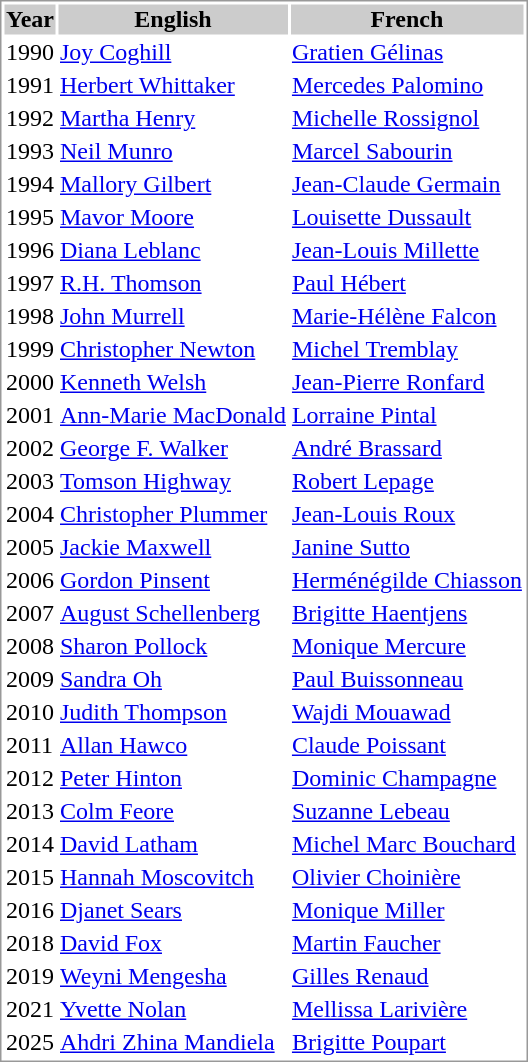<table border="0"  style="border: 1px solid #999; background-color:#FFFFFF">
<tr ---- bgcolor="#CCCCCC">
<th>Year</th>
<th>English</th>
<th>French</th>
</tr>
<tr ---->
<td>1990</td>
<td><a href='#'>Joy Coghill</a></td>
<td><a href='#'>Gratien Gélinas</a></td>
</tr>
<tr ---->
<td>1991</td>
<td><a href='#'>Herbert Whittaker</a></td>
<td><a href='#'>Mercedes Palomino</a></td>
</tr>
<tr ---->
<td>1992</td>
<td><a href='#'>Martha Henry</a></td>
<td><a href='#'>Michelle Rossignol</a></td>
</tr>
<tr ---->
<td>1993</td>
<td><a href='#'>Neil Munro</a></td>
<td><a href='#'>Marcel Sabourin</a></td>
</tr>
<tr ---->
<td>1994</td>
<td><a href='#'>Mallory Gilbert</a></td>
<td><a href='#'>Jean-Claude Germain</a></td>
</tr>
<tr ---->
<td>1995</td>
<td><a href='#'>Mavor Moore</a></td>
<td><a href='#'>Louisette Dussault</a></td>
</tr>
<tr ---->
<td>1996</td>
<td><a href='#'>Diana Leblanc</a></td>
<td><a href='#'>Jean-Louis Millette</a></td>
</tr>
<tr ---->
<td>1997</td>
<td><a href='#'>R.H. Thomson</a></td>
<td><a href='#'>Paul Hébert</a></td>
</tr>
<tr ---->
<td>1998</td>
<td><a href='#'>John Murrell</a></td>
<td><a href='#'>Marie-Hélène Falcon</a></td>
</tr>
<tr ---->
<td>1999</td>
<td><a href='#'>Christopher Newton</a></td>
<td><a href='#'>Michel Tremblay</a></td>
</tr>
<tr ---->
<td>2000</td>
<td><a href='#'>Kenneth Welsh</a></td>
<td><a href='#'>Jean-Pierre Ronfard</a></td>
</tr>
<tr ---->
<td>2001</td>
<td><a href='#'>Ann-Marie MacDonald</a></td>
<td><a href='#'>Lorraine Pintal</a></td>
</tr>
<tr ---->
<td>2002</td>
<td><a href='#'>George F. Walker</a></td>
<td><a href='#'>André Brassard</a></td>
</tr>
<tr ---->
<td>2003</td>
<td><a href='#'>Tomson Highway</a></td>
<td><a href='#'>Robert Lepage</a></td>
</tr>
<tr ---->
<td>2004</td>
<td><a href='#'>Christopher Plummer</a></td>
<td><a href='#'>Jean-Louis Roux</a></td>
</tr>
<tr ---->
<td>2005</td>
<td><a href='#'>Jackie Maxwell</a></td>
<td><a href='#'>Janine Sutto</a></td>
</tr>
<tr ---->
<td>2006</td>
<td><a href='#'>Gordon Pinsent</a></td>
<td><a href='#'>Herménégilde Chiasson</a></td>
</tr>
<tr ---->
<td>2007</td>
<td><a href='#'>August Schellenberg</a></td>
<td><a href='#'>Brigitte Haentjens</a></td>
</tr>
<tr ---->
<td>2008</td>
<td><a href='#'>Sharon Pollock</a></td>
<td><a href='#'>Monique Mercure</a></td>
</tr>
<tr ---->
<td>2009</td>
<td><a href='#'>Sandra Oh</a></td>
<td><a href='#'>Paul Buissonneau</a></td>
</tr>
<tr ---->
<td>2010</td>
<td><a href='#'>Judith Thompson</a></td>
<td><a href='#'>Wajdi Mouawad</a></td>
</tr>
<tr ---->
<td>2011</td>
<td><a href='#'>Allan Hawco</a></td>
<td><a href='#'>Claude Poissant</a></td>
</tr>
<tr ---->
<td>2012</td>
<td><a href='#'>Peter Hinton</a></td>
<td><a href='#'>Dominic Champagne</a></td>
</tr>
<tr ---->
<td>2013</td>
<td><a href='#'>Colm Feore</a></td>
<td><a href='#'>Suzanne Lebeau</a></td>
</tr>
<tr ---->
<td>2014</td>
<td><a href='#'>David Latham</a></td>
<td><a href='#'>Michel Marc Bouchard</a></td>
</tr>
<tr ---->
<td>2015</td>
<td><a href='#'>Hannah Moscovitch</a></td>
<td><a href='#'>Olivier Choinière</a></td>
</tr>
<tr ---->
<td>2016</td>
<td><a href='#'>Djanet Sears</a></td>
<td><a href='#'>Monique Miller</a></td>
</tr>
<tr ---->
<td>2018</td>
<td><a href='#'>David Fox</a></td>
<td><a href='#'>Martin Faucher</a></td>
</tr>
<tr ---->
<td>2019</td>
<td><a href='#'>Weyni Mengesha</a></td>
<td><a href='#'>Gilles Renaud</a></td>
</tr>
<tr ---->
<td>2021</td>
<td><a href='#'>Yvette Nolan</a></td>
<td><a href='#'>Mellissa Larivière</a></td>
</tr>
<tr ---->
<td>2025</td>
<td><a href='#'>Ahdri Zhina Mandiela</a></td>
<td><a href='#'>Brigitte Poupart</a></td>
</tr>
</table>
